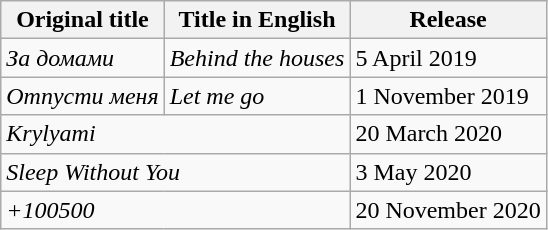<table class="wikitable">
<tr>
<th>Original title</th>
<th>Title in English</th>
<th>Release</th>
</tr>
<tr>
<td><em>За домами</em></td>
<td><em>Behind the houses</em></td>
<td>5 April 2019</td>
</tr>
<tr>
<td><em>Отпусти меня</em></td>
<td><em>Let me go</em></td>
<td>1 November 2019</td>
</tr>
<tr>
<td colspan="2"><em>Krylyami</em></td>
<td>20 March 2020</td>
</tr>
<tr>
<td colspan="2"><em>Sleep Without You</em></td>
<td>3 May 2020</td>
</tr>
<tr>
<td colspan="2"><em>+100500</em></td>
<td>20 November 2020</td>
</tr>
</table>
